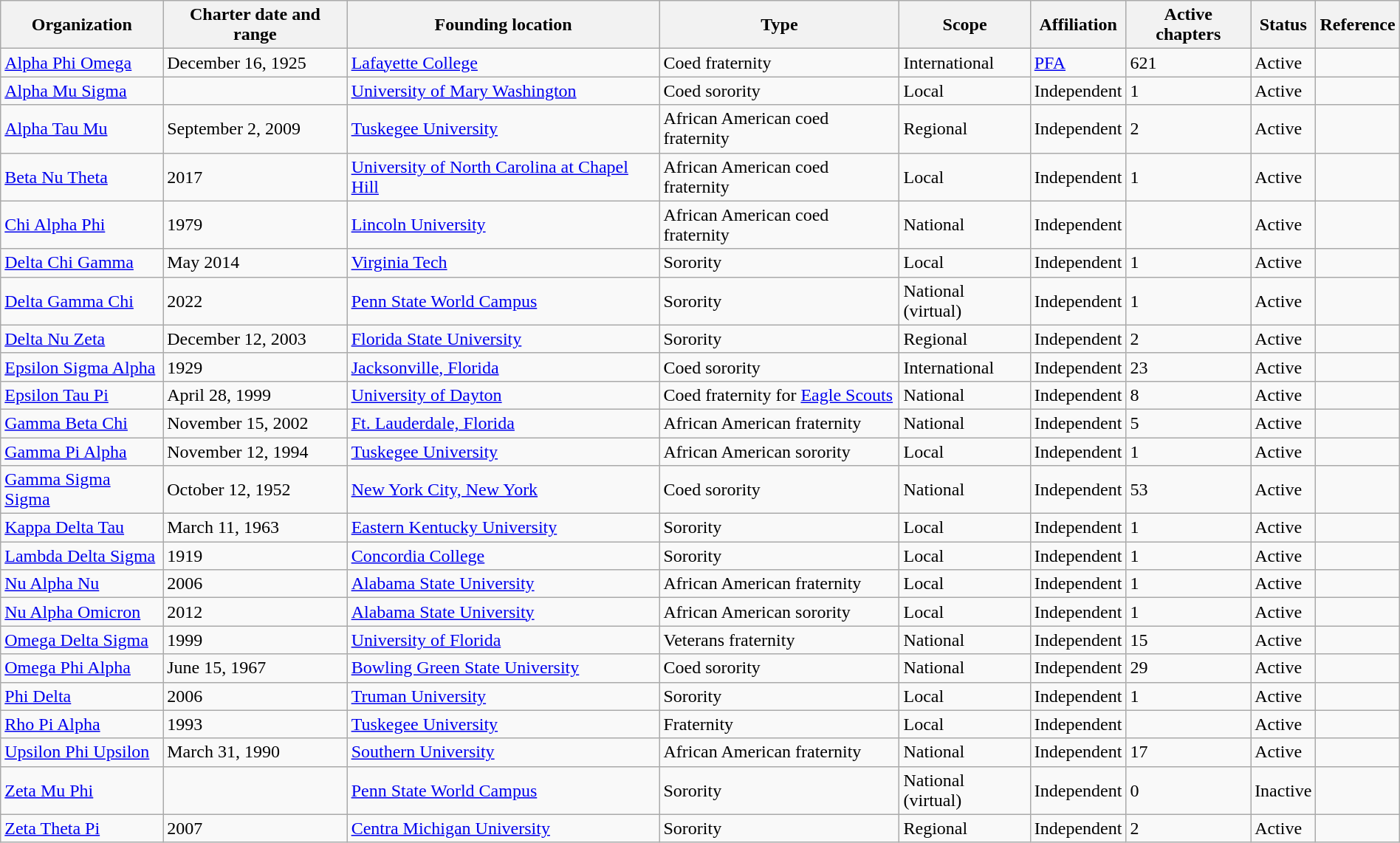<table class="sortable wikitable" style="width:100%;">
<tr>
<th>Organization</th>
<th>Charter date and range</th>
<th>Founding location</th>
<th>Type</th>
<th>Scope</th>
<th>Affiliation</th>
<th>Active chapters</th>
<th>Status</th>
<th>Reference</th>
</tr>
<tr>
<td><a href='#'>Alpha Phi Omega</a></td>
<td>December 16, 1925</td>
<td><a href='#'>Lafayette College</a></td>
<td>Coed fraternity</td>
<td>International</td>
<td><a href='#'>PFA</a></td>
<td>621</td>
<td>Active</td>
<td></td>
</tr>
<tr>
<td><a href='#'>Alpha Mu Sigma</a></td>
<td></td>
<td><a href='#'>University of Mary Washington</a></td>
<td>Coed sorority</td>
<td>Local</td>
<td>Independent</td>
<td>1</td>
<td>Active</td>
<td></td>
</tr>
<tr>
<td><a href='#'>Alpha Tau Mu</a></td>
<td>September 2, 2009</td>
<td><a href='#'>Tuskegee University</a></td>
<td>African American coed fraternity</td>
<td>Regional</td>
<td>Independent</td>
<td>2</td>
<td>Active</td>
<td></td>
</tr>
<tr>
<td><a href='#'>Beta Nu Theta</a></td>
<td>2017</td>
<td><a href='#'>University of North Carolina at Chapel Hill</a></td>
<td>African American coed fraternity</td>
<td>Local</td>
<td>Independent</td>
<td>1</td>
<td>Active</td>
<td></td>
</tr>
<tr>
<td><a href='#'>Chi Alpha Phi</a></td>
<td>1979</td>
<td><a href='#'>Lincoln University</a></td>
<td>African American coed fraternity</td>
<td>National</td>
<td>Independent</td>
<td></td>
<td>Active</td>
<td></td>
</tr>
<tr>
<td><a href='#'>Delta Chi Gamma</a></td>
<td>May 2014</td>
<td><a href='#'>Virginia Tech</a></td>
<td>Sorority</td>
<td>Local</td>
<td>Independent</td>
<td>1</td>
<td>Active</td>
<td></td>
</tr>
<tr>
<td><a href='#'>Delta Gamma Chi</a></td>
<td>2022</td>
<td><a href='#'>Penn State World Campus</a></td>
<td>Sorority</td>
<td>National (virtual)</td>
<td>Independent</td>
<td>1</td>
<td>Active</td>
<td></td>
</tr>
<tr>
<td><a href='#'>Delta Nu Zeta</a></td>
<td>December 12, 2003</td>
<td><a href='#'>Florida State University</a></td>
<td>Sorority</td>
<td>Regional</td>
<td>Independent</td>
<td>2</td>
<td>Active</td>
<td></td>
</tr>
<tr>
<td><a href='#'>Epsilon Sigma Alpha</a></td>
<td>1929</td>
<td><a href='#'>Jacksonville, Florida</a></td>
<td>Coed sorority</td>
<td>International</td>
<td>Independent</td>
<td>23</td>
<td>Active</td>
<td></td>
</tr>
<tr>
<td><a href='#'>Epsilon Tau Pi</a></td>
<td>April 28, 1999</td>
<td><a href='#'>University of Dayton</a></td>
<td>Coed fraternity for <a href='#'>Eagle Scouts</a></td>
<td>National</td>
<td>Independent</td>
<td>8</td>
<td>Active</td>
<td></td>
</tr>
<tr>
<td><a href='#'>Gamma Beta Chi</a></td>
<td>November 15, 2002</td>
<td><a href='#'>Ft. Lauderdale, Florida</a></td>
<td>African American fraternity</td>
<td>National</td>
<td>Independent</td>
<td>5</td>
<td>Active</td>
<td></td>
</tr>
<tr>
<td><a href='#'>Gamma Pi Alpha</a></td>
<td>November 12, 1994</td>
<td><a href='#'>Tuskegee University</a></td>
<td>African American sorority</td>
<td>Local</td>
<td>Independent</td>
<td>1</td>
<td>Active</td>
<td></td>
</tr>
<tr>
<td><a href='#'>Gamma Sigma Sigma</a></td>
<td>October 12, 1952</td>
<td><a href='#'>New York City,  New York</a></td>
<td>Coed sorority</td>
<td>National</td>
<td>Independent</td>
<td>53</td>
<td>Active</td>
<td></td>
</tr>
<tr>
<td><a href='#'>Kappa Delta Tau</a></td>
<td>March 11, 1963</td>
<td><a href='#'>Eastern Kentucky University</a></td>
<td>Sorority</td>
<td>Local</td>
<td>Independent</td>
<td>1</td>
<td>Active</td>
<td></td>
</tr>
<tr>
<td><a href='#'>Lambda Delta Sigma</a></td>
<td>1919</td>
<td><a href='#'>Concordia College</a></td>
<td>Sorority</td>
<td>Local</td>
<td>Independent</td>
<td>1</td>
<td>Active</td>
<td></td>
</tr>
<tr>
<td><a href='#'>Nu Alpha Nu</a></td>
<td>2006</td>
<td><a href='#'>Alabama State University</a></td>
<td>African American fraternity</td>
<td>Local</td>
<td>Independent</td>
<td>1</td>
<td>Active</td>
<td></td>
</tr>
<tr>
<td><a href='#'>Nu Alpha Omicron</a></td>
<td>2012</td>
<td><a href='#'>Alabama State University</a></td>
<td>African American sorority</td>
<td>Local</td>
<td>Independent</td>
<td>1</td>
<td>Active</td>
<td></td>
</tr>
<tr>
<td><a href='#'>Omega Delta Sigma</a></td>
<td>1999</td>
<td><a href='#'>University of Florida</a></td>
<td>Veterans fraternity</td>
<td>National</td>
<td>Independent</td>
<td>15</td>
<td>Active</td>
<td></td>
</tr>
<tr>
<td><a href='#'>Omega Phi Alpha</a></td>
<td>June 15, 1967</td>
<td><a href='#'>Bowling Green State University</a></td>
<td>Coed sorority</td>
<td>National</td>
<td>Independent</td>
<td>29</td>
<td>Active</td>
<td></td>
</tr>
<tr>
<td><a href='#'>Phi Delta</a></td>
<td>2006</td>
<td><a href='#'>Truman University</a></td>
<td>Sorority</td>
<td>Local</td>
<td>Independent</td>
<td>1</td>
<td>Active</td>
<td></td>
</tr>
<tr>
<td><a href='#'>Rho Pi Alpha</a></td>
<td>1993</td>
<td><a href='#'>Tuskegee University</a></td>
<td>Fraternity</td>
<td>Local</td>
<td>Independent</td>
<td></td>
<td>Active</td>
<td></td>
</tr>
<tr>
<td><a href='#'>Upsilon Phi Upsilon</a></td>
<td>March 31, 1990</td>
<td><a href='#'>Southern University</a></td>
<td>African American fraternity</td>
<td>National</td>
<td>Independent</td>
<td>17</td>
<td>Active</td>
<td></td>
</tr>
<tr>
<td><a href='#'>Zeta Mu Phi</a></td>
<td></td>
<td><a href='#'>Penn State World Campus</a></td>
<td>Sorority</td>
<td>National (virtual)</td>
<td>Independent</td>
<td>0</td>
<td>Inactive</td>
<td></td>
</tr>
<tr>
<td><a href='#'>Zeta Theta Pi</a></td>
<td>2007</td>
<td><a href='#'>Centra Michigan University</a></td>
<td>Sorority</td>
<td>Regional</td>
<td>Independent</td>
<td>2</td>
<td>Active</td>
<td></td>
</tr>
</table>
